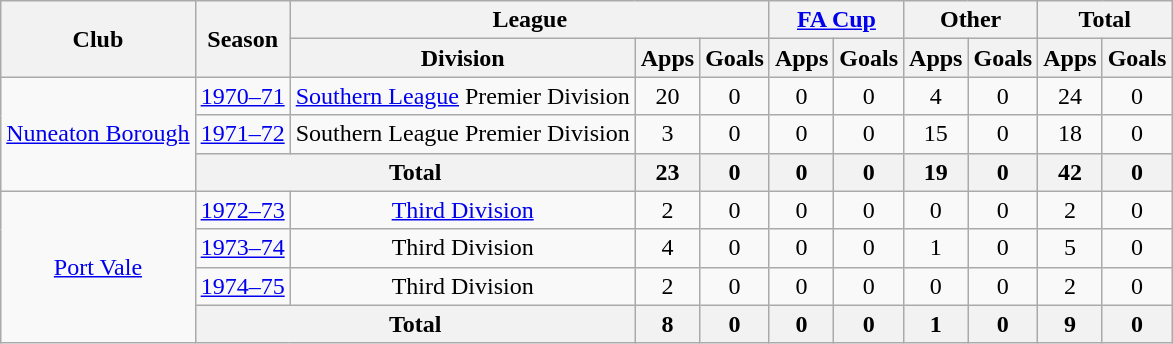<table class="wikitable" style="text-align:center">
<tr>
<th rowspan="2">Club</th>
<th rowspan="2">Season</th>
<th colspan="3">League</th>
<th colspan="2"><a href='#'>FA Cup</a></th>
<th colspan="2">Other</th>
<th colspan="2">Total</th>
</tr>
<tr>
<th>Division</th>
<th>Apps</th>
<th>Goals</th>
<th>Apps</th>
<th>Goals</th>
<th>Apps</th>
<th>Goals</th>
<th>Apps</th>
<th>Goals</th>
</tr>
<tr>
<td rowspan="3"><a href='#'>Nuneaton Borough</a></td>
<td><a href='#'>1970–71</a></td>
<td><a href='#'>Southern League</a> Premier Division</td>
<td>20</td>
<td>0</td>
<td>0</td>
<td>0</td>
<td>4</td>
<td>0</td>
<td>24</td>
<td>0</td>
</tr>
<tr>
<td><a href='#'>1971–72</a></td>
<td>Southern League Premier Division</td>
<td>3</td>
<td>0</td>
<td>0</td>
<td>0</td>
<td>15</td>
<td>0</td>
<td>18</td>
<td>0</td>
</tr>
<tr>
<th colspan="2">Total</th>
<th>23</th>
<th>0</th>
<th>0</th>
<th>0</th>
<th>19</th>
<th>0</th>
<th>42</th>
<th>0</th>
</tr>
<tr>
<td rowspan="4"><a href='#'>Port Vale</a></td>
<td><a href='#'>1972–73</a></td>
<td><a href='#'>Third Division</a></td>
<td>2</td>
<td>0</td>
<td>0</td>
<td>0</td>
<td>0</td>
<td>0</td>
<td>2</td>
<td>0</td>
</tr>
<tr>
<td><a href='#'>1973–74</a></td>
<td>Third Division</td>
<td>4</td>
<td>0</td>
<td>0</td>
<td>0</td>
<td>1</td>
<td>0</td>
<td>5</td>
<td>0</td>
</tr>
<tr>
<td><a href='#'>1974–75</a></td>
<td>Third Division</td>
<td>2</td>
<td>0</td>
<td>0</td>
<td>0</td>
<td>0</td>
<td>0</td>
<td>2</td>
<td>0</td>
</tr>
<tr>
<th colspan="2">Total</th>
<th>8</th>
<th>0</th>
<th>0</th>
<th>0</th>
<th>1</th>
<th>0</th>
<th>9</th>
<th>0</th>
</tr>
</table>
